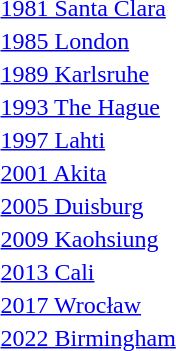<table>
<tr>
<td><a href='#'>1981 Santa Clara</a></td>
<td></td>
<td></td>
<td></td>
</tr>
<tr>
<td><a href='#'>1985 London</a></td>
<td></td>
<td></td>
<td></td>
</tr>
<tr>
<td><a href='#'>1989 Karlsruhe</a></td>
<td></td>
<td></td>
<td></td>
</tr>
<tr>
<td><a href='#'>1993 The Hague</a></td>
<td></td>
<td></td>
<td></td>
</tr>
<tr>
<td><a href='#'>1997 Lahti</a></td>
<td></td>
<td></td>
<td></td>
</tr>
<tr>
<td><a href='#'>2001 Akita</a></td>
<td></td>
<td></td>
<td></td>
</tr>
<tr>
<td><a href='#'>2005 Duisburg</a></td>
<td></td>
<td></td>
<td></td>
</tr>
<tr>
<td><a href='#'>2009 Kaohsiung</a></td>
<td></td>
<td></td>
<td></td>
</tr>
<tr>
<td><a href='#'>2013 Cali</a></td>
<td></td>
<td></td>
<td></td>
</tr>
<tr>
<td><a href='#'>2017 Wrocław</a></td>
<td></td>
<td></td>
<td></td>
</tr>
<tr>
<td><a href='#'>2022 Birmingham</a></td>
<td></td>
<td></td>
<td></td>
</tr>
</table>
